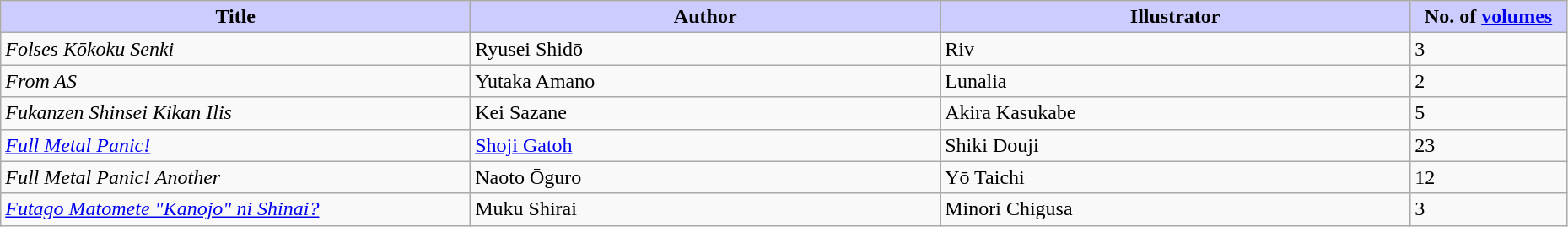<table class="wikitable" style="width: 98%;">
<tr>
<th width=30% style="background:#ccf;">Title</th>
<th width=30% style="background:#ccf;">Author</th>
<th width=30% style="background:#ccf;">Illustrator</th>
<th width=10% style="background:#ccf;">No. of <a href='#'>volumes</a></th>
</tr>
<tr>
<td><em>Folses Kōkoku Senki</em></td>
<td>Ryusei Shidō</td>
<td>Riv</td>
<td>3</td>
</tr>
<tr>
<td><em>From AS</em></td>
<td>Yutaka Amano</td>
<td>Lunalia</td>
<td>2</td>
</tr>
<tr>
<td><em>Fukanzen Shinsei Kikan Ilis</em></td>
<td>Kei Sazane</td>
<td>Akira Kasukabe</td>
<td>5</td>
</tr>
<tr>
<td><em><a href='#'>Full Metal Panic!</a></em></td>
<td><a href='#'>Shoji Gatoh</a></td>
<td>Shiki Douji</td>
<td>23</td>
</tr>
<tr>
<td><em>Full Metal Panic! Another</em></td>
<td>Naoto Ōguro</td>
<td>Yō Taichi</td>
<td>12</td>
</tr>
<tr>
<td><em><a href='#'>Futago Matomete "Kanojo" ni Shinai?</a></em></td>
<td>Muku Shirai</td>
<td>Minori Chigusa</td>
<td>3</td>
</tr>
</table>
